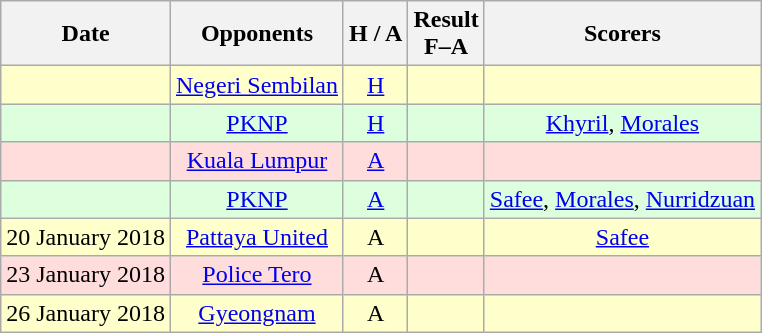<table class="wikitable" style="text-align:center">
<tr>
<th>Date</th>
<th>Opponents</th>
<th>H / A</th>
<th>Result<br>F–A</th>
<th>Scorers</th>
</tr>
<tr bgcolor=#ffffcc>
<td></td>
<td><a href='#'>Negeri Sembilan</a></td>
<td><a href='#'>H</a></td>
<td></td>
<td></td>
</tr>
<tr bgcolor=#ddffdd>
<td></td>
<td><a href='#'>PKNP</a></td>
<td><a href='#'>H</a></td>
<td></td>
<td><a href='#'>Khyril</a>, <a href='#'>Morales</a></td>
</tr>
<tr bgcolor=#ffdddd>
<td></td>
<td><a href='#'>Kuala Lumpur</a></td>
<td><a href='#'>A</a></td>
<td></td>
<td></td>
</tr>
<tr bgcolor=#ddffdd>
<td></td>
<td><a href='#'>PKNP</a></td>
<td><a href='#'>A</a></td>
<td></td>
<td><a href='#'>Safee</a>, <a href='#'>Morales</a>, <a href='#'>Nurridzuan</a></td>
</tr>
<tr bgcolor=#ffffcc>
<td>20 January 2018</td>
<td><a href='#'>Pattaya United</a></td>
<td>A</td>
<td></td>
<td><a href='#'>Safee</a></td>
</tr>
<tr bgcolor=#ffdddd>
<td>23 January 2018</td>
<td><a href='#'>Police Tero</a></td>
<td>A</td>
<td></td>
<td></td>
</tr>
<tr bgcolor=#ffffcc>
<td>26 January 2018</td>
<td><a href='#'>Gyeongnam</a></td>
<td>A</td>
<td></td>
<td></td>
</tr>
</table>
